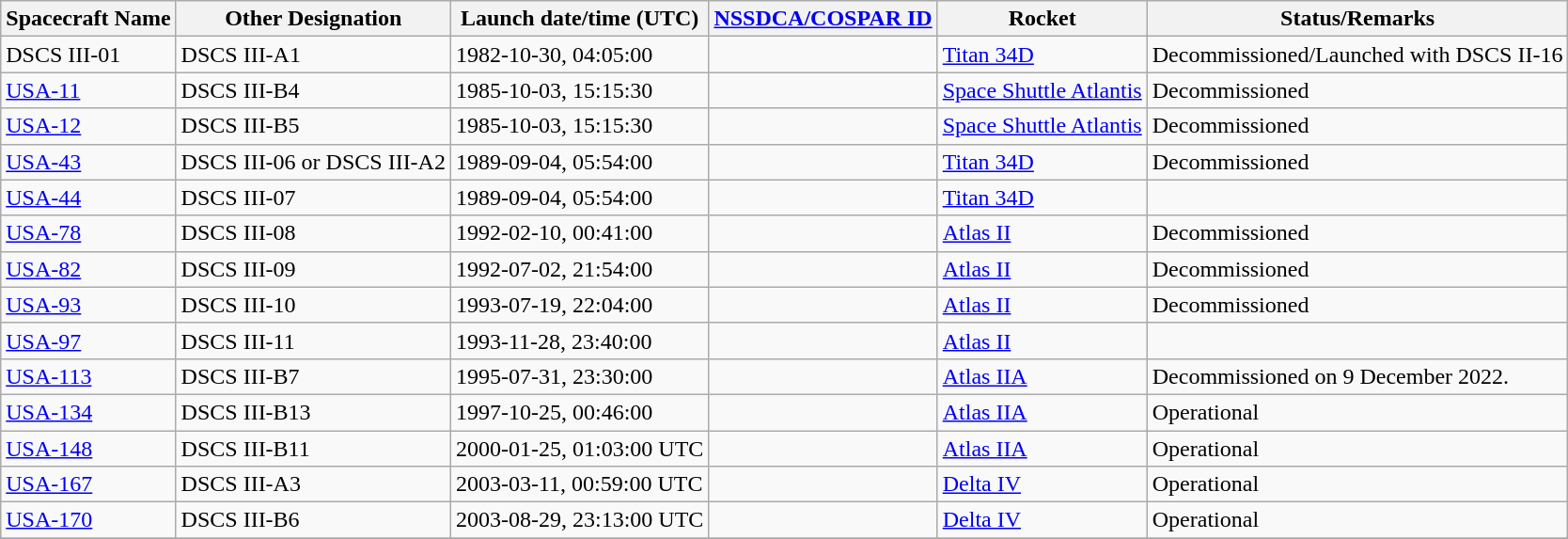<table class="wikitable">
<tr>
<th>Spacecraft Name</th>
<th>Other Designation</th>
<th>Launch date/time (UTC)</th>
<th><a href='#'>NSSDCA/COSPAR ID</a></th>
<th>Rocket</th>
<th>Status/Remarks</th>
</tr>
<tr>
<td>DSCS III-01</td>
<td>DSCS III-A1</td>
<td>1982-10-30, 04:05:00</td>
<td></td>
<td><a href='#'>Titan 34D</a></td>
<td>Decommissioned/Launched with DSCS II-16</td>
</tr>
<tr>
<td><a href='#'>USA-11</a></td>
<td>DSCS III-B4</td>
<td>1985-10-03, 15:15:30</td>
<td></td>
<td><a href='#'>Space Shuttle Atlantis</a></td>
<td>Decommissioned</td>
</tr>
<tr>
<td><a href='#'>USA-12</a></td>
<td>DSCS III-B5</td>
<td>1985-10-03, 15:15:30</td>
<td></td>
<td><a href='#'>Space Shuttle Atlantis</a></td>
<td>Decommissioned</td>
</tr>
<tr>
<td><a href='#'>USA-43</a></td>
<td>DSCS III-06 or DSCS III-A2</td>
<td>1989-09-04, 05:54:00</td>
<td></td>
<td><a href='#'>Titan 34D</a></td>
<td>Decommissioned</td>
</tr>
<tr>
<td><a href='#'>USA-44</a></td>
<td>DSCS III-07</td>
<td>1989-09-04, 05:54:00</td>
<td></td>
<td><a href='#'>Titan 34D</a></td>
<td></td>
</tr>
<tr>
<td><a href='#'>USA-78</a></td>
<td>DSCS III-08</td>
<td>1992-02-10, 00:41:00</td>
<td></td>
<td><a href='#'>Atlas II</a></td>
<td>Decommissioned</td>
</tr>
<tr>
<td><a href='#'>USA-82</a></td>
<td>DSCS III-09</td>
<td>1992-07-02, 21:54:00</td>
<td></td>
<td><a href='#'>Atlas II</a></td>
<td>Decommissioned</td>
</tr>
<tr>
<td><a href='#'>USA-93</a></td>
<td>DSCS III-10</td>
<td>1993-07-19, 22:04:00</td>
<td></td>
<td><a href='#'>Atlas II</a></td>
<td>Decommissioned</td>
</tr>
<tr>
<td><a href='#'>USA-97</a></td>
<td>DSCS III-11</td>
<td>1993-11-28, 23:40:00</td>
<td></td>
<td><a href='#'>Atlas II</a></td>
<td></td>
</tr>
<tr>
<td><a href='#'>USA-113</a></td>
<td>DSCS III-B7</td>
<td>1995-07-31, 23:30:00</td>
<td></td>
<td><a href='#'>Atlas IIA</a></td>
<td>Decommissioned on 9 December 2022.</td>
</tr>
<tr>
<td><a href='#'>USA-134</a></td>
<td>DSCS III-B13</td>
<td>1997-10-25, 00:46:00</td>
<td></td>
<td><a href='#'>Atlas IIA</a></td>
<td>Operational</td>
</tr>
<tr>
<td><a href='#'>USA-148</a></td>
<td>DSCS III-B11</td>
<td>2000-01-25, 01:03:00 UTC</td>
<td></td>
<td><a href='#'>Atlas IIA</a></td>
<td>Operational</td>
</tr>
<tr>
<td><a href='#'>USA-167</a></td>
<td>DSCS III-A3</td>
<td>2003-03-11, 00:59:00 UTC</td>
<td></td>
<td><a href='#'>Delta IV</a></td>
<td>Operational</td>
</tr>
<tr>
<td><a href='#'>USA-170</a></td>
<td>DSCS III-B6</td>
<td>2003-08-29, 23:13:00 UTC</td>
<td></td>
<td><a href='#'>Delta IV</a></td>
<td>Operational</td>
</tr>
<tr>
</tr>
</table>
